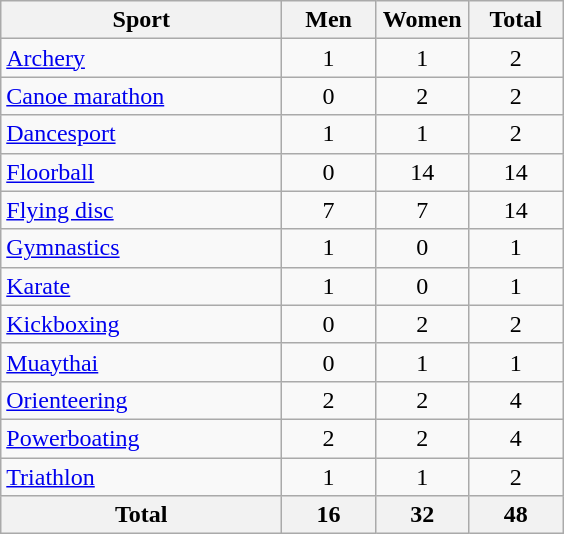<table class="wikitable sortable" style="text-align:center;">
<tr>
<th width=180>Sport</th>
<th width=55>Men</th>
<th width=55>Women</th>
<th width=55>Total</th>
</tr>
<tr>
<td align=left><a href='#'>Archery</a></td>
<td>1</td>
<td>1</td>
<td>2</td>
</tr>
<tr>
<td align=left><a href='#'>Canoe marathon</a></td>
<td>0</td>
<td>2</td>
<td>2</td>
</tr>
<tr>
<td align=left><a href='#'>Dancesport</a></td>
<td>1</td>
<td>1</td>
<td>2</td>
</tr>
<tr>
<td align=left><a href='#'>Floorball</a></td>
<td>0</td>
<td>14</td>
<td>14</td>
</tr>
<tr>
<td align=left><a href='#'>Flying disc</a></td>
<td>7</td>
<td>7</td>
<td>14</td>
</tr>
<tr>
<td align=left><a href='#'>Gymnastics</a></td>
<td>1</td>
<td>0</td>
<td>1</td>
</tr>
<tr>
<td align=left><a href='#'>Karate</a></td>
<td>1</td>
<td>0</td>
<td>1</td>
</tr>
<tr>
<td align=left><a href='#'>Kickboxing</a></td>
<td>0</td>
<td>2</td>
<td>2</td>
</tr>
<tr>
<td align=left><a href='#'>Muaythai</a></td>
<td>0</td>
<td>1</td>
<td>1</td>
</tr>
<tr>
<td align=left><a href='#'>Orienteering</a></td>
<td>2</td>
<td>2</td>
<td>4</td>
</tr>
<tr>
<td align=left><a href='#'>Powerboating</a></td>
<td>2</td>
<td>2</td>
<td>4</td>
</tr>
<tr>
<td align=left><a href='#'>Triathlon</a></td>
<td>1</td>
<td>1</td>
<td>2</td>
</tr>
<tr>
<th>Total</th>
<th>16</th>
<th>32</th>
<th>48</th>
</tr>
</table>
